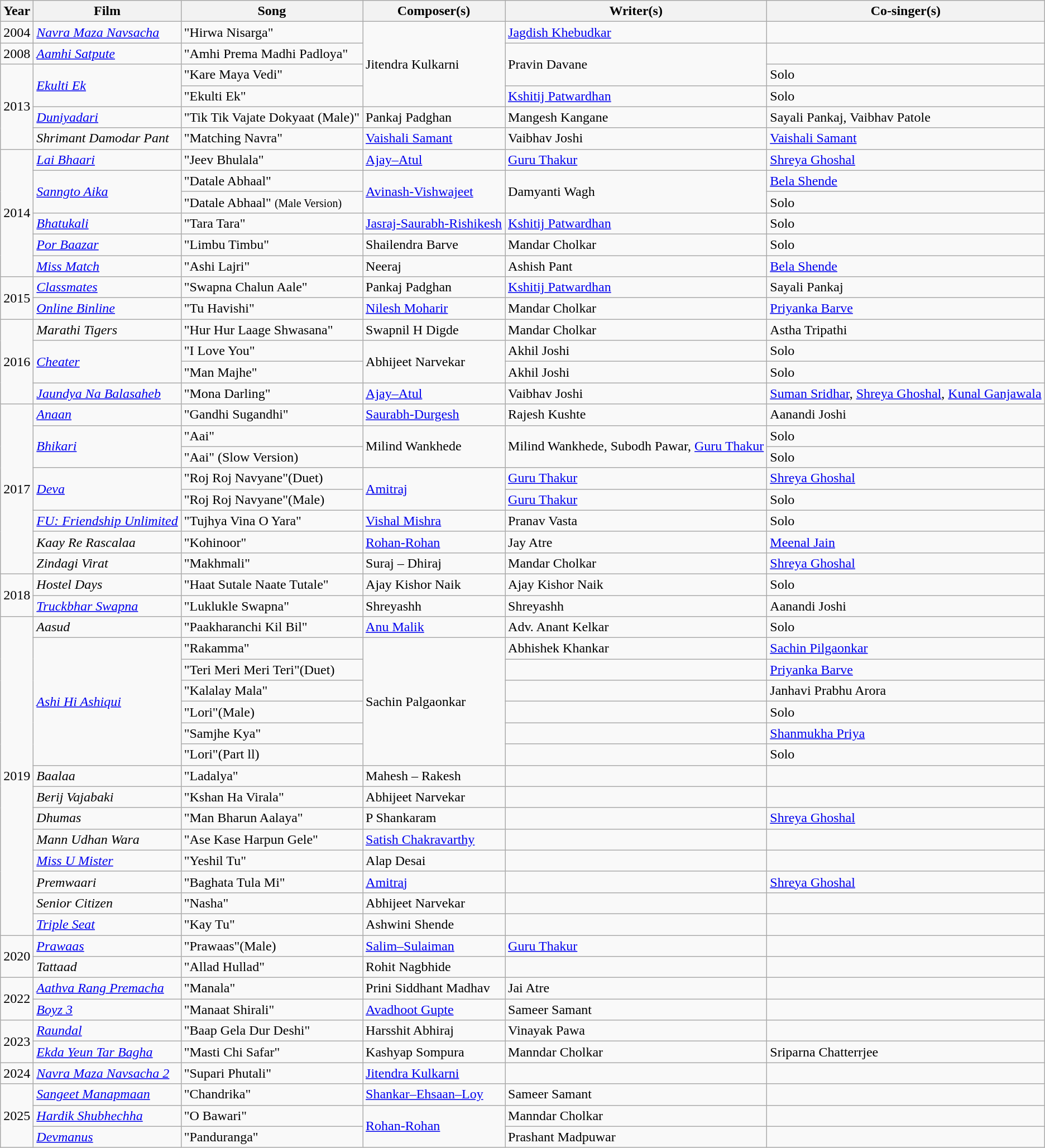<table class="wikitable">
<tr>
<th>Year</th>
<th>Film</th>
<th>Song</th>
<th>Composer(s)</th>
<th>Writer(s)</th>
<th>Co-singer(s)</th>
</tr>
<tr>
<td>2004</td>
<td><em><a href='#'>Navra Maza Navsacha</a></em></td>
<td>"Hirwa Nisarga"</td>
<td rowspan="4">Jitendra Kulkarni</td>
<td><a href='#'>Jagdish Khebudkar</a></td>
<td></td>
</tr>
<tr>
<td>2008</td>
<td><em><a href='#'>Aamhi Satpute</a></em></td>
<td>"Amhi Prema Madhi Padloya"</td>
<td rowspan="2">Pravin Davane</td>
<td></td>
</tr>
<tr>
<td rowspan="4">2013</td>
<td Rowspan="2"><em><a href='#'>Ekulti Ek</a></em></td>
<td>"Kare Maya Vedi"</td>
<td>Solo</td>
</tr>
<tr>
<td>"Ekulti Ek"</td>
<td><a href='#'>Kshitij Patwardhan</a></td>
<td>Solo</td>
</tr>
<tr>
<td><em><a href='#'>Duniyadari</a></em></td>
<td>"Tik Tik Vajate Dokyaat (Male)"</td>
<td>Pankaj Padghan</td>
<td>Mangesh Kangane</td>
<td>Sayali Pankaj, Vaibhav Patole</td>
</tr>
<tr>
<td><em>Shrimant Damodar Pant</em></td>
<td>"Matching Navra"</td>
<td><a href='#'>Vaishali Samant</a></td>
<td>Vaibhav Joshi</td>
<td><a href='#'>Vaishali Samant</a></td>
</tr>
<tr>
<td rowspan="6">2014</td>
<td><em><a href='#'>Lai Bhaari</a></em></td>
<td>"Jeev Bhulala"</td>
<td><a href='#'>Ajay–Atul</a></td>
<td><a href='#'>Guru Thakur</a></td>
<td><a href='#'>Shreya Ghoshal</a></td>
</tr>
<tr>
<td rowspan="2"><em><a href='#'>Sanngto Aika</a></em></td>
<td>"Datale Abhaal"</td>
<td rowspan="2"><a href='#'>Avinash-Vishwajeet</a></td>
<td rowspan="2">Damyanti Wagh</td>
<td><a href='#'>Bela Shende</a></td>
</tr>
<tr>
<td>"Datale Abhaal" <small>(Male Version)</small></td>
<td>Solo</td>
</tr>
<tr>
<td><em><a href='#'>Bhatukali</a></em></td>
<td>"Tara Tara"</td>
<td><a href='#'>Jasraj-Saurabh-Rishikesh</a></td>
<td><a href='#'>Kshitij Patwardhan</a></td>
<td>Solo</td>
</tr>
<tr>
<td><em><a href='#'>Por Baazar</a></em></td>
<td>"Limbu Timbu"</td>
<td>Shailendra Barve</td>
<td>Mandar Cholkar</td>
<td>Solo</td>
</tr>
<tr>
<td><em><a href='#'>Miss Match</a></em></td>
<td>"Ashi Lajri"</td>
<td>Neeraj</td>
<td>Ashish Pant</td>
<td><a href='#'>Bela Shende</a></td>
</tr>
<tr>
<td rowspan="2">2015</td>
<td><em><a href='#'>Classmates</a></em></td>
<td>"Swapna Chalun Aale"</td>
<td>Pankaj Padghan</td>
<td><a href='#'>Kshitij Patwardhan</a></td>
<td>Sayali Pankaj</td>
</tr>
<tr>
<td><em><a href='#'>Online Binline</a></em></td>
<td>"Tu Havishi"</td>
<td><a href='#'>Nilesh Moharir</a></td>
<td>Mandar Cholkar</td>
<td><a href='#'>Priyanka Barve</a></td>
</tr>
<tr>
<td rowspan="4">2016</td>
<td><em>Marathi Tigers</em></td>
<td>"Hur Hur Laage Shwasana"</td>
<td>Swapnil H Digde</td>
<td>Mandar Cholkar</td>
<td>Astha Tripathi</td>
</tr>
<tr>
<td rowspan="2"><em><a href='#'>Cheater</a></em></td>
<td>"I Love You"</td>
<td rowspan="2">Abhijeet Narvekar</td>
<td>Akhil Joshi</td>
<td>Solo</td>
</tr>
<tr>
<td>"Man Majhe"</td>
<td>Akhil Joshi</td>
<td>Solo</td>
</tr>
<tr>
<td><em><a href='#'>Jaundya Na Balasaheb</a></em></td>
<td>"Mona Darling"</td>
<td><a href='#'>Ajay–Atul</a></td>
<td>Vaibhav Joshi</td>
<td><a href='#'>Suman Sridhar</a>, <a href='#'>Shreya Ghoshal</a>, <a href='#'>Kunal Ganjawala</a></td>
</tr>
<tr>
<td rowspan="8">2017</td>
<td><em><a href='#'>Anaan</a></em></td>
<td>"Gandhi Sugandhi"</td>
<td><a href='#'>Saurabh-Durgesh</a></td>
<td>Rajesh Kushte</td>
<td>Aanandi Joshi</td>
</tr>
<tr>
<td rowspan="2"><em><a href='#'>Bhikari</a></em></td>
<td>"Aai"</td>
<td rowspan="2">Milind Wankhede</td>
<td rowspan="2">Milind Wankhede, Subodh Pawar, <a href='#'>Guru Thakur</a></td>
<td>Solo</td>
</tr>
<tr>
<td>"Aai" (Slow Version)</td>
<td>Solo</td>
</tr>
<tr>
<td rowspan="2"><a href='#'><em>Deva</em></a></td>
<td>"Roj Roj Navyane"(Duet)</td>
<td rowspan="2"><a href='#'>Amitraj</a></td>
<td><a href='#'>Guru Thakur</a></td>
<td><a href='#'>Shreya Ghoshal</a></td>
</tr>
<tr>
<td>"Roj Roj Navyane"(Male)</td>
<td><a href='#'>Guru Thakur</a></td>
<td>Solo</td>
</tr>
<tr>
<td><em><a href='#'>FU: Friendship Unlimited</a></em></td>
<td>"Tujhya Vina O Yara"</td>
<td><a href='#'>Vishal Mishra</a></td>
<td>Pranav Vasta</td>
<td>Solo</td>
</tr>
<tr>
<td><em>Kaay Re Rascalaa</em></td>
<td>"Kohinoor"</td>
<td><a href='#'>Rohan-Rohan</a></td>
<td>Jay Atre</td>
<td><a href='#'>Meenal Jain</a></td>
</tr>
<tr>
<td><em>Zindagi Virat</em></td>
<td>"Makhmali"</td>
<td>Suraj – Dhiraj</td>
<td>Mandar Cholkar</td>
<td><a href='#'>Shreya Ghoshal</a></td>
</tr>
<tr>
<td rowspan="2">2018</td>
<td><em>Hostel Days</em></td>
<td>"Haat Sutale Naate Tutale"</td>
<td>Ajay Kishor Naik</td>
<td>Ajay Kishor Naik</td>
<td>Solo</td>
</tr>
<tr>
<td><em><a href='#'>Truckbhar Swapna</a></em></td>
<td>"Luklukle Swapna"</td>
<td>Shreyashh</td>
<td>Shreyashh</td>
<td>Aanandi Joshi</td>
</tr>
<tr>
<td rowspan="15">2019</td>
<td><em>Aasud</em></td>
<td>"Paakharanchi Kil Bil"</td>
<td><a href='#'>Anu Malik</a></td>
<td>Adv. Anant Kelkar</td>
<td>Solo</td>
</tr>
<tr>
<td rowspan="6"><em><a href='#'>Ashi Hi Ashiqui</a></em></td>
<td>"Rakamma"</td>
<td rowspan="6">Sachin Palgaonkar</td>
<td>Abhishek Khankar</td>
<td><a href='#'>Sachin Pilgaonkar</a></td>
</tr>
<tr>
<td>"Teri Meri Meri Teri"(Duet)</td>
<td></td>
<td><a href='#'>Priyanka Barve</a></td>
</tr>
<tr>
<td>"Kalalay Mala"</td>
<td></td>
<td>Janhavi Prabhu Arora</td>
</tr>
<tr>
<td>"Lori"(Male)</td>
<td></td>
<td>Solo</td>
</tr>
<tr>
<td>"Samjhe Kya"</td>
<td></td>
<td><a href='#'>Shanmukha Priya</a></td>
</tr>
<tr>
<td>"Lori"(Part ll)</td>
<td></td>
<td>Solo</td>
</tr>
<tr>
<td><em>Baalaa</em></td>
<td>"Ladalya"</td>
<td>Mahesh – Rakesh</td>
<td></td>
<td></td>
</tr>
<tr>
<td><em>Berij Vajabaki</em></td>
<td>"Kshan Ha Virala"</td>
<td>Abhijeet Narvekar</td>
<td></td>
<td></td>
</tr>
<tr>
<td><em>Dhumas</em></td>
<td>"Man Bharun Aalaya"</td>
<td>P Shankaram</td>
<td></td>
<td><a href='#'>Shreya Ghoshal</a></td>
</tr>
<tr>
<td><em>Mann Udhan Wara</em></td>
<td>"Ase Kase Harpun Gele"</td>
<td><a href='#'>Satish Chakravarthy</a></td>
<td></td>
<td></td>
</tr>
<tr>
<td><em><a href='#'>Miss U Mister</a></em></td>
<td>"Yeshil Tu"</td>
<td>Alap Desai</td>
<td></td>
<td></td>
</tr>
<tr>
<td><em>Premwaari</em></td>
<td>"Baghata Tula Mi"</td>
<td><a href='#'>Amitraj</a></td>
<td></td>
<td><a href='#'>Shreya Ghoshal</a></td>
</tr>
<tr>
<td><em>Senior Citizen</em></td>
<td>"Nasha"</td>
<td>Abhijeet Narvekar</td>
<td></td>
<td></td>
</tr>
<tr>
<td><em><a href='#'>Triple Seat</a></em></td>
<td>"Kay Tu"</td>
<td>Ashwini Shende</td>
<td></td>
<td></td>
</tr>
<tr>
<td rowspan="2">2020</td>
<td><em><a href='#'>Prawaas</a></em></td>
<td>"Prawaas"(Male)</td>
<td><a href='#'>Salim–Sulaiman</a></td>
<td><a href='#'>Guru Thakur</a></td>
<td></td>
</tr>
<tr>
<td><em>Tattaad</em></td>
<td>"Allad Hullad"</td>
<td>Rohit Nagbhide</td>
<td></td>
<td></td>
</tr>
<tr>
<td rowspan="2">2022</td>
<td><em><a href='#'>Aathva Rang Premacha</a></em></td>
<td>"Manala"</td>
<td>Prini Siddhant Madhav</td>
<td>Jai Atre</td>
<td></td>
</tr>
<tr>
<td><em><a href='#'>Boyz 3</a></em></td>
<td>"Manaat Shirali"</td>
<td><a href='#'>Avadhoot Gupte</a></td>
<td>Sameer Samant</td>
<td></td>
</tr>
<tr>
<td rowspan="2">2023</td>
<td><em><a href='#'>Raundal</a></em></td>
<td>"Baap Gela Dur Deshi"</td>
<td>Harsshit Abhiraj</td>
<td>Vinayak Pawa</td>
<td></td>
</tr>
<tr>
<td><em><a href='#'>Ekda Yeun Tar Bagha</a></em></td>
<td>"Masti Chi Safar"</td>
<td>Kashyap Sompura</td>
<td>Manndar Cholkar</td>
<td>Sriparna Chatterrjee</td>
</tr>
<tr>
<td>2024</td>
<td><em><a href='#'>Navra Maza Navsacha 2</a></em></td>
<td>"Supari Phutali"</td>
<td><a href='#'>Jitendra Kulkarni</a></td>
<td></td>
<td></td>
</tr>
<tr>
<td rowspan="3">2025</td>
<td><em><a href='#'>Sangeet Manapmaan</a></em></td>
<td>"Chandrika"</td>
<td><a href='#'>Shankar–Ehsaan–Loy</a></td>
<td>Sameer Samant</td>
<td></td>
</tr>
<tr>
<td><em><a href='#'>Hardik Shubhechha</a></em></td>
<td>"O Bawari"</td>
<td rowspan="2"><a href='#'>Rohan-Rohan</a></td>
<td>Manndar Cholkar</td>
<td></td>
</tr>
<tr>
<td><em><a href='#'>Devmanus</a></em></td>
<td>"Panduranga"</td>
<td>Prashant Madpuwar</td>
<td></td>
</tr>
</table>
